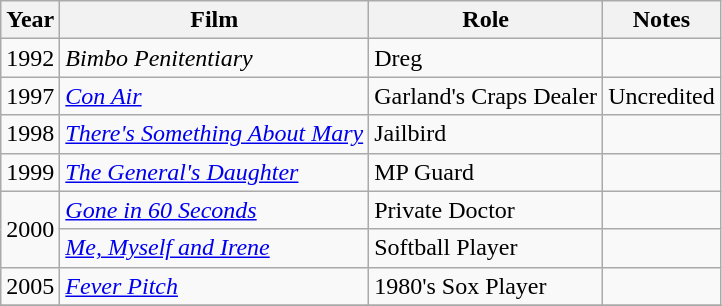<table class="wikitable">
<tr>
<th>Year</th>
<th>Film</th>
<th>Role</th>
<th>Notes</th>
</tr>
<tr>
<td>1992</td>
<td><em>Bimbo Penitentiary</em></td>
<td>Dreg</td>
<td></td>
</tr>
<tr>
<td>1997</td>
<td><em><a href='#'>Con Air</a></em></td>
<td>Garland's Craps Dealer</td>
<td>Uncredited</td>
</tr>
<tr>
<td>1998</td>
<td><em><a href='#'>There's Something About Mary</a></em></td>
<td>Jailbird</td>
<td></td>
</tr>
<tr>
<td>1999</td>
<td><em><a href='#'>The General's Daughter</a></em></td>
<td>MP Guard</td>
<td></td>
</tr>
<tr>
<td rowspan="2">2000</td>
<td><em><a href='#'>Gone in 60 Seconds</a></em></td>
<td>Private Doctor</td>
<td></td>
</tr>
<tr>
<td><em><a href='#'>Me, Myself and Irene</a></em></td>
<td>Softball Player</td>
<td></td>
</tr>
<tr>
<td>2005</td>
<td><em><a href='#'>Fever Pitch</a></em></td>
<td>1980's Sox Player</td>
<td></td>
</tr>
<tr>
</tr>
</table>
